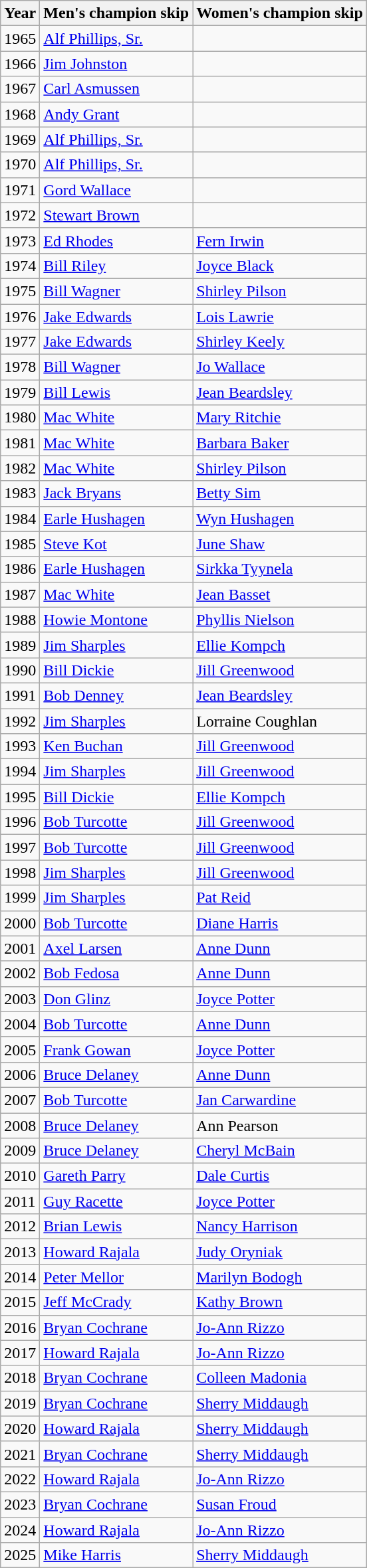<table class="wikitable">
<tr>
<th>Year</th>
<th>Men's champion skip</th>
<th>Women's champion skip</th>
</tr>
<tr>
<td>1965</td>
<td><a href='#'>Alf Phillips, Sr.</a></td>
<td></td>
</tr>
<tr>
<td>1966</td>
<td><a href='#'>Jim Johnston</a></td>
<td></td>
</tr>
<tr>
<td>1967</td>
<td><a href='#'>Carl Asmussen</a></td>
<td></td>
</tr>
<tr>
<td>1968</td>
<td><a href='#'>Andy Grant</a></td>
<td></td>
</tr>
<tr>
<td>1969</td>
<td><a href='#'>Alf Phillips, Sr.</a></td>
<td></td>
</tr>
<tr>
<td>1970</td>
<td><a href='#'>Alf Phillips, Sr.</a></td>
<td></td>
</tr>
<tr>
<td>1971</td>
<td><a href='#'>Gord Wallace</a></td>
<td></td>
</tr>
<tr>
<td>1972</td>
<td><a href='#'>Stewart Brown</a></td>
<td></td>
</tr>
<tr>
<td>1973</td>
<td><a href='#'>Ed Rhodes</a></td>
<td><a href='#'>Fern Irwin</a></td>
</tr>
<tr>
<td>1974</td>
<td><a href='#'>Bill Riley</a></td>
<td><a href='#'>Joyce Black</a></td>
</tr>
<tr>
<td>1975</td>
<td><a href='#'>Bill Wagner</a></td>
<td><a href='#'>Shirley Pilson</a></td>
</tr>
<tr>
<td>1976</td>
<td><a href='#'>Jake Edwards</a></td>
<td><a href='#'>Lois Lawrie</a></td>
</tr>
<tr>
<td>1977</td>
<td><a href='#'>Jake Edwards</a></td>
<td><a href='#'>Shirley Keely</a></td>
</tr>
<tr>
<td>1978</td>
<td><a href='#'>Bill Wagner</a></td>
<td><a href='#'>Jo Wallace</a></td>
</tr>
<tr>
<td>1979</td>
<td><a href='#'>Bill Lewis</a></td>
<td><a href='#'>Jean Beardsley</a></td>
</tr>
<tr>
<td>1980</td>
<td><a href='#'>Mac White</a></td>
<td><a href='#'>Mary Ritchie</a></td>
</tr>
<tr>
<td>1981</td>
<td><a href='#'>Mac White</a></td>
<td><a href='#'>Barbara Baker</a></td>
</tr>
<tr>
<td>1982</td>
<td><a href='#'>Mac White</a></td>
<td><a href='#'>Shirley Pilson</a></td>
</tr>
<tr>
<td>1983</td>
<td><a href='#'>Jack Bryans</a></td>
<td><a href='#'>Betty Sim</a></td>
</tr>
<tr>
<td>1984</td>
<td><a href='#'>Earle Hushagen</a></td>
<td><a href='#'>Wyn Hushagen</a></td>
</tr>
<tr>
<td>1985</td>
<td><a href='#'>Steve Kot</a></td>
<td><a href='#'>June Shaw</a></td>
</tr>
<tr>
<td>1986</td>
<td><a href='#'>Earle Hushagen</a></td>
<td><a href='#'>Sirkka Tyynela</a></td>
</tr>
<tr>
<td>1987</td>
<td><a href='#'>Mac White</a></td>
<td><a href='#'>Jean Basset</a></td>
</tr>
<tr>
<td>1988</td>
<td><a href='#'>Howie Montone</a></td>
<td><a href='#'>Phyllis Nielson</a></td>
</tr>
<tr>
<td>1989</td>
<td><a href='#'>Jim Sharples</a></td>
<td><a href='#'>Ellie Kompch</a></td>
</tr>
<tr>
<td>1990</td>
<td><a href='#'>Bill Dickie</a></td>
<td><a href='#'>Jill Greenwood</a></td>
</tr>
<tr>
<td>1991</td>
<td><a href='#'>Bob Denney</a></td>
<td><a href='#'>Jean Beardsley</a></td>
</tr>
<tr>
<td>1992</td>
<td><a href='#'>Jim Sharples</a></td>
<td>Lorraine Coughlan</td>
</tr>
<tr>
<td>1993</td>
<td><a href='#'>Ken Buchan</a></td>
<td><a href='#'>Jill Greenwood</a></td>
</tr>
<tr>
<td>1994</td>
<td><a href='#'>Jim Sharples</a></td>
<td><a href='#'>Jill Greenwood</a></td>
</tr>
<tr>
<td>1995</td>
<td><a href='#'>Bill Dickie</a></td>
<td><a href='#'>Ellie Kompch</a></td>
</tr>
<tr>
<td>1996</td>
<td><a href='#'>Bob Turcotte</a></td>
<td><a href='#'>Jill Greenwood</a></td>
</tr>
<tr>
<td>1997</td>
<td><a href='#'>Bob Turcotte</a></td>
<td><a href='#'>Jill Greenwood</a></td>
</tr>
<tr>
<td>1998</td>
<td><a href='#'>Jim Sharples</a></td>
<td><a href='#'>Jill Greenwood</a></td>
</tr>
<tr>
<td>1999</td>
<td><a href='#'>Jim Sharples</a></td>
<td><a href='#'>Pat Reid</a></td>
</tr>
<tr>
<td>2000</td>
<td><a href='#'>Bob Turcotte</a></td>
<td><a href='#'>Diane Harris</a></td>
</tr>
<tr>
<td>2001</td>
<td><a href='#'>Axel Larsen</a></td>
<td><a href='#'>Anne Dunn</a></td>
</tr>
<tr>
<td>2002</td>
<td><a href='#'>Bob Fedosa</a></td>
<td><a href='#'>Anne Dunn</a></td>
</tr>
<tr>
<td>2003</td>
<td><a href='#'>Don Glinz</a></td>
<td><a href='#'>Joyce Potter</a></td>
</tr>
<tr>
<td>2004</td>
<td><a href='#'>Bob Turcotte</a></td>
<td><a href='#'>Anne Dunn</a></td>
</tr>
<tr>
<td>2005</td>
<td><a href='#'>Frank Gowan</a></td>
<td><a href='#'>Joyce Potter</a></td>
</tr>
<tr>
<td>2006</td>
<td><a href='#'>Bruce Delaney</a></td>
<td><a href='#'>Anne Dunn</a></td>
</tr>
<tr>
<td>2007</td>
<td><a href='#'>Bob Turcotte</a></td>
<td><a href='#'>Jan Carwardine</a></td>
</tr>
<tr>
<td>2008</td>
<td><a href='#'>Bruce Delaney</a></td>
<td>Ann Pearson</td>
</tr>
<tr>
<td>2009</td>
<td><a href='#'>Bruce Delaney</a></td>
<td><a href='#'>Cheryl McBain</a></td>
</tr>
<tr>
<td>2010</td>
<td><a href='#'>Gareth Parry</a></td>
<td><a href='#'>Dale Curtis</a></td>
</tr>
<tr>
<td>2011</td>
<td><a href='#'>Guy Racette</a></td>
<td><a href='#'>Joyce Potter</a></td>
</tr>
<tr>
<td>2012</td>
<td><a href='#'>Brian Lewis</a></td>
<td><a href='#'>Nancy Harrison</a></td>
</tr>
<tr>
<td>2013</td>
<td><a href='#'>Howard Rajala</a></td>
<td><a href='#'>Judy Oryniak</a></td>
</tr>
<tr>
<td>2014</td>
<td><a href='#'>Peter Mellor</a></td>
<td><a href='#'>Marilyn Bodogh</a></td>
</tr>
<tr>
<td>2015</td>
<td><a href='#'>Jeff McCrady</a></td>
<td><a href='#'>Kathy Brown</a></td>
</tr>
<tr>
<td>2016</td>
<td><a href='#'>Bryan Cochrane</a></td>
<td><a href='#'>Jo-Ann Rizzo</a></td>
</tr>
<tr>
<td>2017</td>
<td><a href='#'>Howard Rajala</a></td>
<td><a href='#'>Jo-Ann Rizzo</a></td>
</tr>
<tr>
<td>2018</td>
<td><a href='#'>Bryan Cochrane</a></td>
<td><a href='#'>Colleen Madonia</a></td>
</tr>
<tr>
<td>2019</td>
<td><a href='#'>Bryan Cochrane</a></td>
<td><a href='#'>Sherry Middaugh</a></td>
</tr>
<tr>
<td>2020</td>
<td><a href='#'>Howard Rajala</a></td>
<td><a href='#'>Sherry Middaugh</a></td>
</tr>
<tr>
<td>2021</td>
<td><a href='#'>Bryan Cochrane</a></td>
<td><a href='#'>Sherry Middaugh</a></td>
</tr>
<tr>
<td>2022</td>
<td><a href='#'>Howard Rajala</a></td>
<td><a href='#'>Jo-Ann Rizzo</a></td>
</tr>
<tr>
<td>2023</td>
<td><a href='#'>Bryan Cochrane</a></td>
<td><a href='#'>Susan Froud</a></td>
</tr>
<tr>
<td>2024</td>
<td><a href='#'>Howard Rajala</a></td>
<td><a href='#'>Jo-Ann Rizzo</a></td>
</tr>
<tr>
<td>2025</td>
<td><a href='#'>Mike Harris</a></td>
<td><a href='#'>Sherry Middaugh</a></td>
</tr>
</table>
